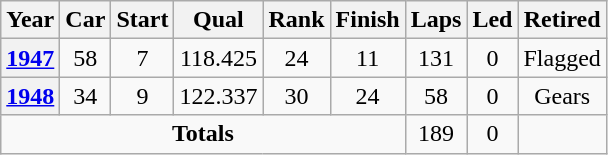<table class="wikitable" style="text-align:center">
<tr>
<th>Year</th>
<th>Car</th>
<th>Start</th>
<th>Qual</th>
<th>Rank</th>
<th>Finish</th>
<th>Laps</th>
<th>Led</th>
<th>Retired</th>
</tr>
<tr>
<th><a href='#'>1947</a></th>
<td>58</td>
<td>7</td>
<td>118.425</td>
<td>24</td>
<td>11</td>
<td>131</td>
<td>0</td>
<td>Flagged</td>
</tr>
<tr>
<th><a href='#'>1948</a></th>
<td>34</td>
<td>9</td>
<td>122.337</td>
<td>30</td>
<td>24</td>
<td>58</td>
<td>0</td>
<td>Gears</td>
</tr>
<tr>
<td colspan=6><strong>Totals</strong></td>
<td>189</td>
<td>0</td>
<td></td>
</tr>
</table>
